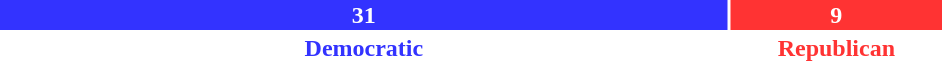<table style="width:50%">
<tr>
<td colspan="3" scope="row" style="text-align:center"></td>
</tr>
<tr>
<td scope="row" style="background:#33F; width:77.5%; text-align:center; color:white"><strong>31</strong></td>
<td style="background:#F33; width:22.5%; text-align:center; color:white"><strong>9</strong></td>
</tr>
<tr>
<td scope="row" style="text-align:center; color:#33F"><strong>Democratic</strong></td>
<td style="text-align:center; color:#F33"><strong>Republican</strong></td>
</tr>
</table>
